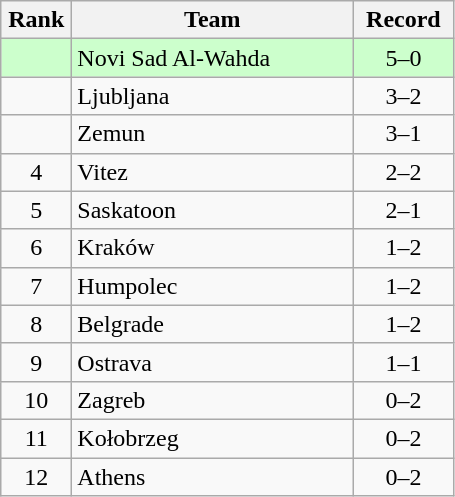<table class="wikitable" style="text-align: center;">
<tr>
<th width=40>Rank</th>
<th width=180>Team</th>
<th width=60>Record</th>
</tr>
<tr bgcolor="#ccffcc">
<td></td>
<td align="left"> Novi Sad Al-Wahda</td>
<td>5–0</td>
</tr>
<tr>
<td></td>
<td align="left"> Ljubljana</td>
<td>3–2</td>
</tr>
<tr>
<td></td>
<td align="left"> Zemun</td>
<td>3–1</td>
</tr>
<tr>
<td>4</td>
<td align="left"> Vitez</td>
<td>2–2</td>
</tr>
<tr>
<td>5</td>
<td align="left"> Saskatoon</td>
<td>2–1</td>
</tr>
<tr>
<td>6</td>
<td align="left"> Kraków</td>
<td>1–2</td>
</tr>
<tr>
<td>7</td>
<td align="left"> Humpolec</td>
<td>1–2</td>
</tr>
<tr>
<td>8</td>
<td align="left"> Belgrade</td>
<td>1–2</td>
</tr>
<tr>
<td>9</td>
<td align="left"> Ostrava</td>
<td>1–1</td>
</tr>
<tr>
<td>10</td>
<td align="left"> Zagreb</td>
<td>0–2</td>
</tr>
<tr>
<td>11</td>
<td align="left"> Kołobrzeg</td>
<td>0–2</td>
</tr>
<tr>
<td>12</td>
<td align="left"> Athens</td>
<td>0–2</td>
</tr>
</table>
